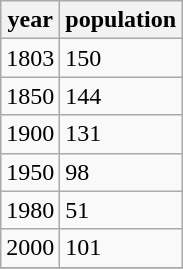<table class="wikitable">
<tr>
<th>year</th>
<th>population</th>
</tr>
<tr>
<td>1803</td>
<td>150</td>
</tr>
<tr>
<td>1850</td>
<td>144</td>
</tr>
<tr>
<td>1900</td>
<td>131</td>
</tr>
<tr>
<td>1950</td>
<td>98</td>
</tr>
<tr>
<td>1980</td>
<td>51</td>
</tr>
<tr>
<td>2000</td>
<td>101</td>
</tr>
<tr>
</tr>
</table>
